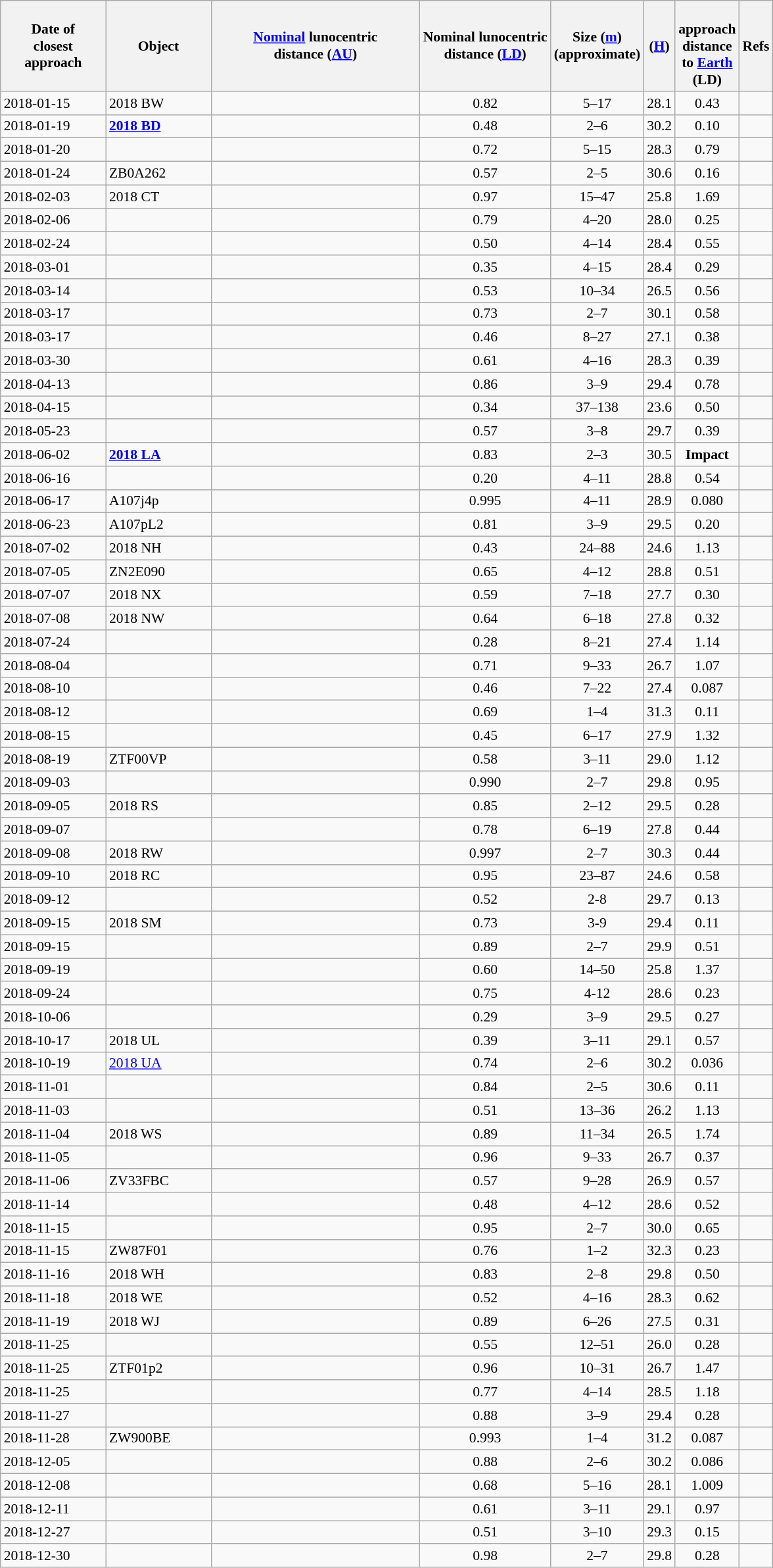<table class="wikitable sortable" style="font-size: 0.9em;">
<tr>
<th width=100>Date of<br>closest<br>approach</th>
<th width=100>Object</th>
<th width=205><a href='#'>Nominal</a> lunocentric<br>distance (<a href='#'>AU</a>)</th>
<th>Nominal lunocentric<br>distance (<a href='#'>LD</a>)</th>
<th data-sort-type="number">Size (<a href='#'>m</a>)<br>(approximate)</th>
<th>(<a href='#'>H</a>)</th>
<th><br>approach<br>distance<br>to <a href='#'>Earth</a><br> (LD)</th>
<th>Refs</th>
</tr>
<tr>
<td>2018-01-15</td>
<td>2018 BW</td>
<td align="center"></td>
<td align="center">0.82</td>
<td align="center">5–17</td>
<td align="center">28.1</td>
<td align="center">0.43</td>
<td></td>
</tr>
<tr>
<td>2018-01-19</td>
<td><strong><a href='#'>2018 BD</a></strong></td>
<td align="center"></td>
<td align="center">0.48</td>
<td align="center">2–6</td>
<td align="center">30.2</td>
<td align="center">0.10</td>
<td></td>
</tr>
<tr>
<td>2018-01-20</td>
<td></td>
<td align="center"></td>
<td align="center">0.72</td>
<td align="center">5–15</td>
<td align="center">28.3</td>
<td align="center">0.79</td>
<td></td>
</tr>
<tr>
<td>2018-01-24</td>
<td>ZB0A262</td>
<td align="center"></td>
<td align="center">0.57</td>
<td align="center">2–5</td>
<td align="center">30.6</td>
<td align="center">0.16</td>
<td></td>
</tr>
<tr>
<td>2018-02-03</td>
<td>2018 CT</td>
<td align="center"></td>
<td align="center">0.97</td>
<td align="center">15–47</td>
<td align="center">25.8</td>
<td align="center">1.69</td>
<td></td>
</tr>
<tr>
<td>2018-02-06</td>
<td><strong></strong></td>
<td align="center"></td>
<td align="center">0.79</td>
<td align="center">4–20</td>
<td align="center">28.0</td>
<td align="center">0.25</td>
<td></td>
</tr>
<tr>
<td>2018-02-24</td>
<td></td>
<td></td>
<td align=center>0.50</td>
<td align=center>4–14</td>
<td align=center>28.4</td>
<td align=center>0.55</td>
<td></td>
</tr>
<tr>
<td>2018-03-01</td>
<td><strong></strong></td>
<td></td>
<td align=center>0.35</td>
<td align=center>4–15</td>
<td align=center>28.4</td>
<td align=center>0.29</td>
<td></td>
</tr>
<tr>
<td>2018-03-14</td>
<td></td>
<td></td>
<td align=center>0.53</td>
<td align=center>10–34</td>
<td align=center>26.5</td>
<td align=center>0.56</td>
<td></td>
</tr>
<tr>
<td>2018-03-17</td>
<td></td>
<td></td>
<td align=center>0.73</td>
<td align=center>2–7</td>
<td align=center>30.1</td>
<td align=center>0.58</td>
<td></td>
</tr>
<tr>
<td>2018-03-17</td>
<td></td>
<td></td>
<td align=center>0.46</td>
<td align=center>8–27</td>
<td align=center>27.1</td>
<td align=center>0.38</td>
<td></td>
</tr>
<tr>
<td>2018-03-30</td>
<td></td>
<td></td>
<td align=center>0.61</td>
<td align=center>4–16</td>
<td align=center>28.3</td>
<td align=center>0.39</td>
<td></td>
</tr>
<tr>
<td>2018-04-13</td>
<td></td>
<td></td>
<td align=center>0.86</td>
<td align=center>3–9</td>
<td align=center>29.4</td>
<td align=center>0.78</td>
<td></td>
</tr>
<tr>
<td>2018-04-15</td>
<td><strong></strong></td>
<td></td>
<td align=center>0.34</td>
<td align=center>37–138</td>
<td align=center>23.6</td>
<td align=center>0.50</td>
<td></td>
</tr>
<tr>
<td>2018-05-23</td>
<td></td>
<td></td>
<td align=center>0.57</td>
<td align=center>3–8</td>
<td align=center>29.7</td>
<td align=center>0.39</td>
<td></td>
</tr>
<tr>
<td>2018-06-02</td>
<td><strong><a href='#'>2018 LA</a></strong></td>
<td></td>
<td align=center>0.83</td>
<td align=center>2–3</td>
<td align=center>30.5</td>
<td align=center><strong>Impact</strong></td>
<td></td>
</tr>
<tr>
<td>2018-06-16</td>
<td></td>
<td></td>
<td align=center>0.20</td>
<td align=center>4–11</td>
<td align=center>28.8</td>
<td align=center>0.54</td>
<td></td>
</tr>
<tr>
<td>2018-06-17</td>
<td>A107j4p</td>
<td></td>
<td align=center>0.995</td>
<td align=center>4–11</td>
<td align=center>28.9</td>
<td align=center>0.080</td>
<td></td>
</tr>
<tr>
<td>2018-06-23</td>
<td>A107pL2</td>
<td></td>
<td align=center>0.81</td>
<td align=center>3–9</td>
<td align=center>29.5</td>
<td align=center>0.20</td>
<td></td>
</tr>
<tr>
<td>2018-07-02</td>
<td>2018 NH</td>
<td></td>
<td align=center>0.43</td>
<td align=center>24–88</td>
<td align=center>24.6</td>
<td align=center>1.13</td>
<td></td>
</tr>
<tr>
<td>2018-07-05</td>
<td>ZN2E090</td>
<td></td>
<td align=center>0.65</td>
<td align=center>4–12</td>
<td align=center>28.8</td>
<td align=center>0.51</td>
<td></td>
</tr>
<tr>
<td>2018-07-07</td>
<td>2018 NX</td>
<td></td>
<td align=center>0.59</td>
<td align=center>7–18</td>
<td align=center>27.7</td>
<td align=center>0.30</td>
<td></td>
</tr>
<tr>
<td>2018-07-08</td>
<td>2018 NW</td>
<td></td>
<td align=center>0.64</td>
<td align=center>6–18</td>
<td align=center>27.8</td>
<td align=center>0.32</td>
<td></td>
</tr>
<tr>
<td>2018-07-24</td>
<td></td>
<td></td>
<td align=center>0.28</td>
<td align=center>8–21</td>
<td align=center>27.4</td>
<td align=center>1.14</td>
<td></td>
</tr>
<tr>
<td>2018-08-04</td>
<td></td>
<td></td>
<td align=center>0.71</td>
<td align=center>9–33</td>
<td align=center>26.7</td>
<td align=center>1.07</td>
<td></td>
</tr>
<tr>
<td>2018-08-10</td>
<td><strong></strong></td>
<td></td>
<td align=center>0.46</td>
<td align=center>7–22</td>
<td align=center>27.4</td>
<td align=center>0.087</td>
<td></td>
</tr>
<tr>
<td>2018-08-12</td>
<td></td>
<td></td>
<td align=center>0.69</td>
<td align=center>1–4</td>
<td align=center>31.3</td>
<td align=center>0.11</td>
<td></td>
</tr>
<tr>
<td>2018-08-15</td>
<td></td>
<td></td>
<td align=center>0.45</td>
<td align=center>6–17</td>
<td align=center>27.9</td>
<td align=center>1.32</td>
<td></td>
</tr>
<tr>
<td>2018-08-19</td>
<td>ZTF00VP</td>
<td></td>
<td align=center>0.58</td>
<td align=center>3–11</td>
<td align=center>29.0</td>
<td align=center>1.12</td>
<td></td>
</tr>
<tr>
<td>2018-09-03</td>
<td></td>
<td></td>
<td align=center>0.990</td>
<td align=center>2–7</td>
<td align=center>29.8</td>
<td align=center>0.95</td>
<td></td>
</tr>
<tr>
<td>2018-09-05</td>
<td>2018 RS</td>
<td></td>
<td align=center>0.85</td>
<td align=center>2–12</td>
<td align=center>29.5</td>
<td align=center>0.28</td>
<td></td>
</tr>
<tr>
<td>2018-09-07</td>
<td></td>
<td></td>
<td align=center>0.78</td>
<td align=center>6–19</td>
<td align=center>27.8</td>
<td align=center>0.44</td>
<td></td>
</tr>
<tr>
<td>2018-09-08</td>
<td>2018 RW</td>
<td></td>
<td align=center>0.997</td>
<td align=center>2–7</td>
<td align=center>30.3</td>
<td align=center>0.44</td>
<td></td>
</tr>
<tr>
<td>2018-09-10</td>
<td>2018 RC</td>
<td></td>
<td align=center>0.95</td>
<td align=center>23–87</td>
<td align=center>24.6</td>
<td align=center>0.58</td>
<td></td>
</tr>
<tr>
<td>2018-09-12</td>
<td></td>
<td></td>
<td align=center>0.52</td>
<td align=center>2-8</td>
<td align=center>29.7</td>
<td align=center>0.13</td>
<td></td>
</tr>
<tr>
<td>2018-09-15</td>
<td>2018 SM</td>
<td></td>
<td align=center>0.73</td>
<td align=center>3-9</td>
<td align=center>29.4</td>
<td align=center>0.11</td>
<td></td>
</tr>
<tr>
<td>2018-09-15</td>
<td></td>
<td></td>
<td align=center>0.89</td>
<td align=center>2–7</td>
<td align=center>29.9</td>
<td align=center>0.51</td>
<td></td>
</tr>
<tr>
<td>2018-09-19</td>
<td></td>
<td></td>
<td align=center>0.60</td>
<td align=center>14–50</td>
<td align=center>25.8</td>
<td align=center>1.37</td>
<td></td>
</tr>
<tr>
<td>2018-09-24</td>
<td></td>
<td></td>
<td align=center>0.75</td>
<td align=center>4-12</td>
<td align=center>28.6</td>
<td align=center>0.23</td>
<td></td>
</tr>
<tr>
<td>2018-10-06</td>
<td></td>
<td></td>
<td align=center>0.29</td>
<td align=center>3–9</td>
<td align=center>29.5</td>
<td align=center>0.27</td>
<td></td>
</tr>
<tr>
<td>2018-10-17</td>
<td>2018 UL</td>
<td></td>
<td align=center>0.39</td>
<td align=center>3–11</td>
<td align=center>29.1</td>
<td align=center>0.57</td>
<td></td>
</tr>
<tr>
<td>2018-10-19</td>
<td><a href='#'>2018 UA</a></td>
<td></td>
<td align=center>0.74</td>
<td align=center>2–6</td>
<td align=center>30.2</td>
<td align=center>0.036</td>
<td></td>
</tr>
<tr>
<td>2018-11-01</td>
<td></td>
<td></td>
<td align=center>0.84</td>
<td align=center>2–5</td>
<td align=center>30.6</td>
<td align=center>0.11</td>
<td></td>
</tr>
<tr>
<td>2018-11-03</td>
<td></td>
<td></td>
<td align=center>0.51</td>
<td align=center>13–36</td>
<td align=center>26.2</td>
<td align=center>1.13</td>
<td></td>
</tr>
<tr>
<td>2018-11-04</td>
<td>2018 WS</td>
<td></td>
<td align=center>0.89</td>
<td align=center>11–34</td>
<td align=center>26.5</td>
<td align=center>1.74</td>
<td></td>
</tr>
<tr>
<td>2018-11-05</td>
<td></td>
<td></td>
<td align=center>0.96</td>
<td align=center>9–33</td>
<td align=center>26.7</td>
<td align=center>0.37</td>
<td></td>
</tr>
<tr>
<td>2018-11-06</td>
<td>ZV33FBC</td>
<td></td>
<td align=center>0.57</td>
<td align=center>9–28</td>
<td align=center>26.9</td>
<td align=center>0.57</td>
<td></td>
</tr>
<tr>
<td>2018-11-14</td>
<td></td>
<td></td>
<td align=center>0.48</td>
<td align=center>4–12</td>
<td align=center>28.6</td>
<td align=center>0.52</td>
<td></td>
</tr>
<tr>
<td>2018-11-15</td>
<td></td>
<td></td>
<td align=center>0.95</td>
<td align=center>2–7</td>
<td align=center>30.0</td>
<td align=center>0.65</td>
<td></td>
</tr>
<tr>
<td>2018-11-15</td>
<td>ZW87F01</td>
<td></td>
<td align=center>0.76</td>
<td align=center>1–2</td>
<td align=center>32.3</td>
<td align=center>0.23</td>
<td></td>
</tr>
<tr>
<td>2018-11-16</td>
<td>2018 WH</td>
<td></td>
<td align=center>0.83</td>
<td align=center>2–8</td>
<td align=center>29.8</td>
<td align=center>0.50</td>
<td></td>
</tr>
<tr>
<td>2018-11-18</td>
<td>2018 WE</td>
<td></td>
<td align=center>0.52</td>
<td align=center>4–16</td>
<td align=center>28.3</td>
<td align=center>0.62</td>
<td></td>
</tr>
<tr>
<td>2018-11-19</td>
<td>2018 WJ</td>
<td></td>
<td align=center>0.89</td>
<td align=center>6–26</td>
<td align=center>27.5</td>
<td align=center>0.31</td>
<td></td>
</tr>
<tr>
<td>2018-11-25</td>
<td></td>
<td></td>
<td align=center>0.55</td>
<td align=center>12–51</td>
<td align=center>26.0</td>
<td align=center>0.28</td>
<td></td>
</tr>
<tr>
<td>2018-11-25</td>
<td>ZTF01p2</td>
<td></td>
<td align=center>0.96</td>
<td align=center>10–31</td>
<td align=center>26.7</td>
<td align=center>1.47</td>
<td></td>
</tr>
<tr>
<td>2018-11-25</td>
<td></td>
<td></td>
<td align=center>0.77</td>
<td align=center>4–14</td>
<td align=center>28.5</td>
<td align=center>1.18</td>
<td></td>
</tr>
<tr>
<td>2018-11-27</td>
<td></td>
<td></td>
<td align=center>0.88</td>
<td align=center>3–9</td>
<td align=center>29.4</td>
<td align=center>0.28</td>
<td></td>
</tr>
<tr>
<td>2018-11-28</td>
<td>ZW900BE</td>
<td></td>
<td align=center>0.993</td>
<td align=center>1–4</td>
<td align=center>31.2</td>
<td align=center>0.087</td>
<td></td>
</tr>
<tr>
<td>2018-12-05</td>
<td></td>
<td></td>
<td align=center>0.88</td>
<td align=center>2–6</td>
<td align=center>30.2</td>
<td align=center>0.086</td>
<td></td>
</tr>
<tr>
<td>2018-12-08</td>
<td></td>
<td></td>
<td align=center>0.68</td>
<td align=center>5–16</td>
<td align=center>28.1</td>
<td align=center>1.009</td>
<td></td>
</tr>
<tr>
<td>2018-12-11</td>
<td></td>
<td></td>
<td align=center>0.61</td>
<td align=center>3–11</td>
<td align=center>29.1</td>
<td align=center>0.97</td>
<td></td>
</tr>
<tr>
<td>2018-12-27</td>
<td></td>
<td></td>
<td align=center>0.51</td>
<td align=center>3–10</td>
<td align=center>29.3</td>
<td align=center>0.15</td>
<td></td>
</tr>
<tr>
<td>2018-12-30</td>
<td></td>
<td></td>
<td align=center>0.98</td>
<td align=center>2–7</td>
<td align=center>29.8</td>
<td align=center>0.28</td>
<td></td>
</tr>
</table>
